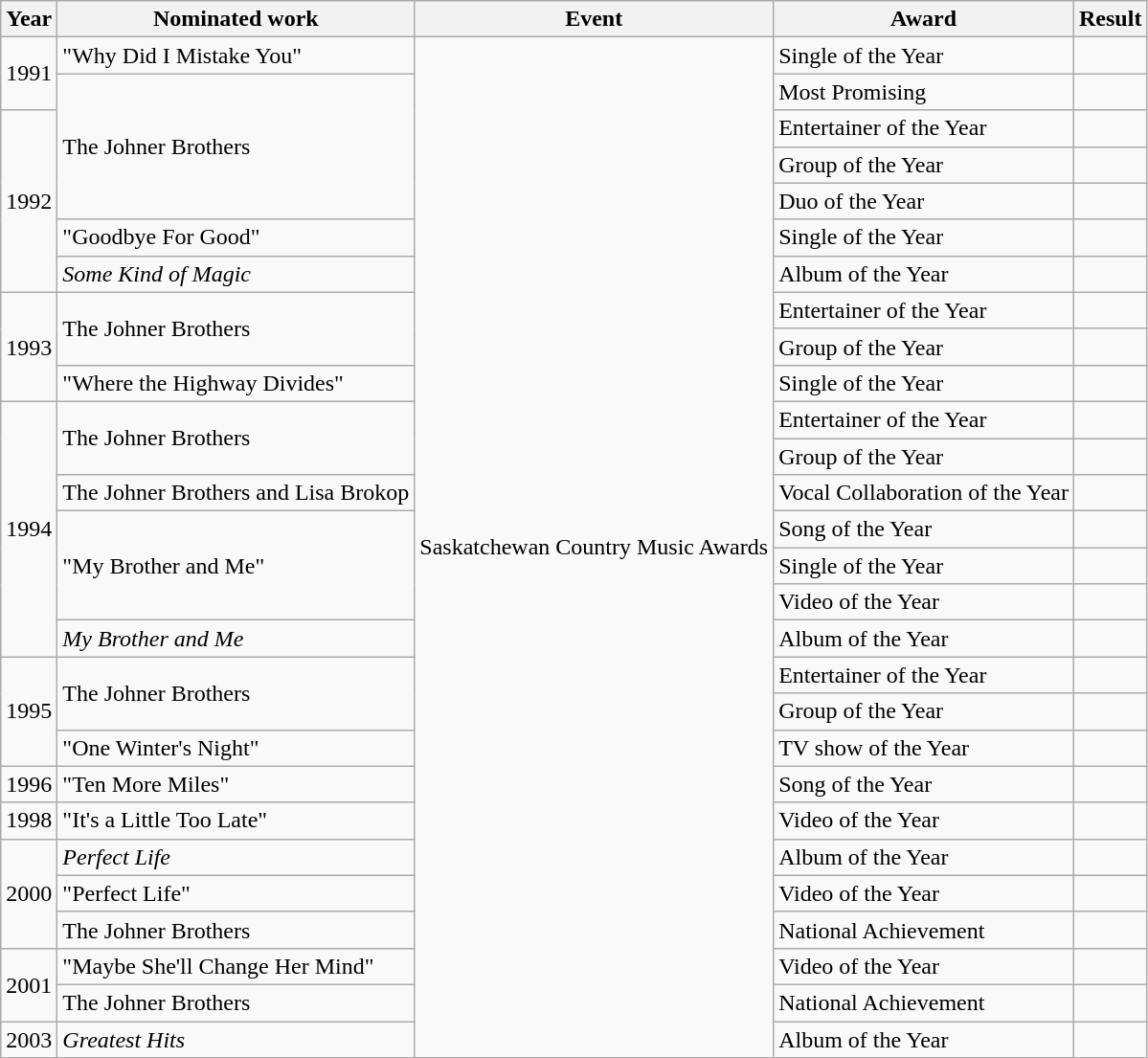<table class="wikitable">
<tr>
<th style="text-align:center;">Year</th>
<th style="text-align:center;">Nominated work</th>
<th style="text-align:center;">Event</th>
<th style="text-align:center;">Award</th>
<th style="text-align:center;">Result</th>
</tr>
<tr>
<td rowspan=2>1991</td>
<td>"Why Did I Mistake You"</td>
<td rowspan=28>Saskatchewan Country Music Awards</td>
<td>Single of the Year</td>
<td></td>
</tr>
<tr>
<td rowspan=4>The Johner Brothers</td>
<td>Most Promising</td>
<td></td>
</tr>
<tr>
<td rowspan=5>1992</td>
<td>Entertainer of the Year</td>
<td></td>
</tr>
<tr>
<td>Group of the Year</td>
<td></td>
</tr>
<tr>
<td>Duo of the Year</td>
<td></td>
</tr>
<tr>
<td>"Goodbye For Good"</td>
<td>Single of the Year</td>
<td></td>
</tr>
<tr>
<td><em>Some Kind of Magic</em></td>
<td>Album of the Year</td>
<td></td>
</tr>
<tr>
<td rowspan=3>1993</td>
<td rowspan=2>The Johner Brothers</td>
<td>Entertainer of the Year</td>
<td></td>
</tr>
<tr>
<td>Group of the Year</td>
<td></td>
</tr>
<tr>
<td>"Where the Highway Divides"</td>
<td>Single of the Year</td>
<td></td>
</tr>
<tr>
<td rowspan=7>1994</td>
<td rowspan=2>The Johner Brothers</td>
<td>Entertainer of the Year</td>
<td></td>
</tr>
<tr>
<td>Group of the Year</td>
<td></td>
</tr>
<tr>
<td>The Johner Brothers and Lisa Brokop</td>
<td>Vocal Collaboration of the Year</td>
<td></td>
</tr>
<tr>
<td rowspan=3>"My Brother and Me"</td>
<td>Song of the Year</td>
<td></td>
</tr>
<tr>
<td>Single of the Year</td>
<td></td>
</tr>
<tr>
<td>Video of the Year</td>
<td></td>
</tr>
<tr>
<td><em>My Brother and Me</em></td>
<td>Album of the Year</td>
<td></td>
</tr>
<tr>
<td rowspan=3>1995</td>
<td rowspan=2>The Johner Brothers</td>
<td>Entertainer of the Year</td>
<td></td>
</tr>
<tr>
<td>Group of the Year</td>
<td></td>
</tr>
<tr>
<td>"One Winter's Night"</td>
<td>TV show of the Year</td>
<td></td>
</tr>
<tr>
<td>1996</td>
<td>"Ten More Miles"</td>
<td>Song of the Year</td>
<td></td>
</tr>
<tr>
<td>1998</td>
<td>"It's a Little Too Late"</td>
<td>Video of the Year</td>
<td></td>
</tr>
<tr>
<td rowspan=3>2000</td>
<td><em>Perfect Life</em></td>
<td>Album of the Year</td>
<td></td>
</tr>
<tr>
<td>"Perfect Life"</td>
<td>Video of the Year</td>
<td></td>
</tr>
<tr>
<td>The Johner Brothers</td>
<td>National Achievement</td>
<td></td>
</tr>
<tr>
<td rowspan=2>2001</td>
<td>"Maybe She'll Change Her Mind"</td>
<td>Video of the Year</td>
<td></td>
</tr>
<tr>
<td>The Johner Brothers</td>
<td>National Achievement</td>
<td></td>
</tr>
<tr>
<td>2003</td>
<td><em>Greatest Hits</em></td>
<td>Album of the Year</td>
<td></td>
</tr>
</table>
